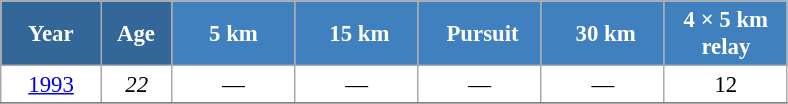<table class="wikitable" style="font-size:95%; text-align:center; border:grey solid 1px; border-collapse:collapse; background:#ffffff;">
<tr>
<th style="background-color:#369; color:white; width:60px;"> Year </th>
<th style="background-color:#369; color:white; width:40px;"> Age </th>
<th style="background-color:#4180be; color:white; width:75px;"> 5 km </th>
<th style="background-color:#4180be; color:white; width:75px;"> 15 km</th>
<th style="background-color:#4180be; color:white; width:75px;"> Pursuit</th>
<th style="background-color:#4180be; color:white; width:75px;"> 30 km</th>
<th style="background-color:#4180be; color:white; width:75px;"> 4 × 5 km <br> relay </th>
</tr>
<tr>
<td><a href='#'>1993</a></td>
<td><em>22</em></td>
<td>—</td>
<td>—</td>
<td>—</td>
<td>—</td>
<td>12</td>
</tr>
<tr>
</tr>
</table>
